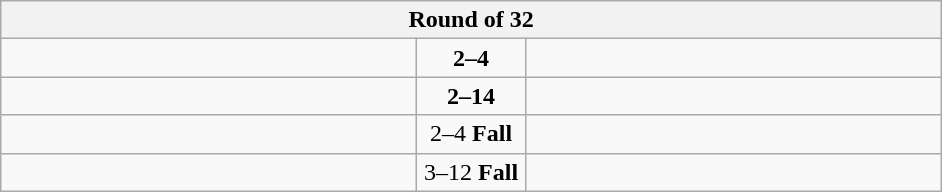<table class="wikitable" style="text-align: center;">
<tr>
<th colspan=3>Round of 32</th>
</tr>
<tr>
<td align=left width="270"></td>
<td align=center width="65"><strong>2–4</strong></td>
<td align=left width="270"><strong></strong></td>
</tr>
<tr>
<td align=left></td>
<td align=center><strong>2–14</strong></td>
<td align=left><strong></strong></td>
</tr>
<tr>
<td align=left><strong></strong></td>
<td align=center>2–4 <strong>Fall</strong></td>
<td align=left></td>
</tr>
<tr>
<td align=left></td>
<td align=center>3–12 <strong>Fall</strong></td>
<td align=left><strong></strong></td>
</tr>
</table>
